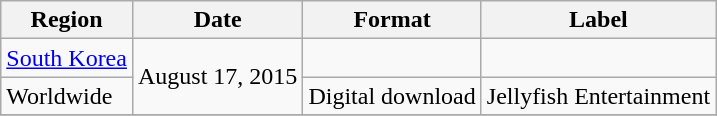<table class = "wikitable">
<tr>
<th>Region</th>
<th>Date</th>
<th>Format</th>
<th>Label</th>
</tr>
<tr>
<td><a href='#'>South Korea</a></td>
<td rowspan=2>August 17, 2015</td>
<td></td>
<td></td>
</tr>
<tr>
<td>Worldwide</td>
<td>Digital download</td>
<td>Jellyfish Entertainment</td>
</tr>
<tr>
</tr>
</table>
